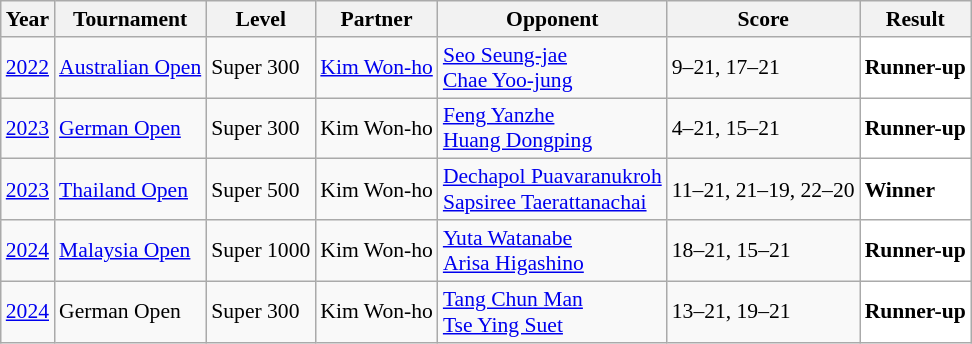<table class="sortable wikitable" style="font-size: 90%;">
<tr>
<th>Year</th>
<th>Tournament</th>
<th>Level</th>
<th>Partner</th>
<th>Opponent</th>
<th>Score</th>
<th>Result</th>
</tr>
<tr>
<td align="center"><a href='#'>2022</a></td>
<td align="left"><a href='#'>Australian Open</a></td>
<td align="left">Super 300</td>
<td align="left"> <a href='#'>Kim Won-ho</a></td>
<td align="left"> <a href='#'>Seo Seung-jae</a><br> <a href='#'>Chae Yoo-jung</a></td>
<td align="left">9–21, 17–21</td>
<td style="text-align:left; background:white"> <strong>Runner-up</strong></td>
</tr>
<tr>
<td align="center"><a href='#'>2023</a></td>
<td align="left"><a href='#'>German Open</a></td>
<td align="left">Super 300</td>
<td align="left"> Kim Won-ho</td>
<td align="left"> <a href='#'>Feng Yanzhe</a><br> <a href='#'>Huang Dongping</a></td>
<td align="left">4–21, 15–21</td>
<td style="text-align:left; background:white"> <strong>Runner-up</strong></td>
</tr>
<tr>
<td align="center"><a href='#'>2023</a></td>
<td align="left"><a href='#'>Thailand Open</a></td>
<td align="left">Super 500</td>
<td align="left"> Kim Won-ho</td>
<td align="left"> <a href='#'>Dechapol Puavaranukroh</a><br> <a href='#'>Sapsiree Taerattanachai</a></td>
<td align="left">11–21, 21–19, 22–20</td>
<td style="text-align:left; background:white"> <strong>Winner</strong></td>
</tr>
<tr>
<td align="center"><a href='#'>2024</a></td>
<td align="left"><a href='#'>Malaysia Open</a></td>
<td align="left">Super 1000</td>
<td align="left"> Kim Won-ho</td>
<td align="left"> <a href='#'>Yuta Watanabe</a><br> <a href='#'>Arisa Higashino</a></td>
<td align="left">18–21, 15–21</td>
<td style="text-align:left; background:white"> <strong>Runner-up</strong></td>
</tr>
<tr>
<td align="center"><a href='#'>2024</a></td>
<td align="left">German Open</td>
<td align="left">Super 300</td>
<td align="left"> Kim Won-ho</td>
<td align="left"> <a href='#'>Tang Chun Man</a><br> <a href='#'>Tse Ying Suet</a></td>
<td align="left">13–21, 19–21</td>
<td style="text-align:left; background:white"> <strong>Runner-up</strong></td>
</tr>
</table>
